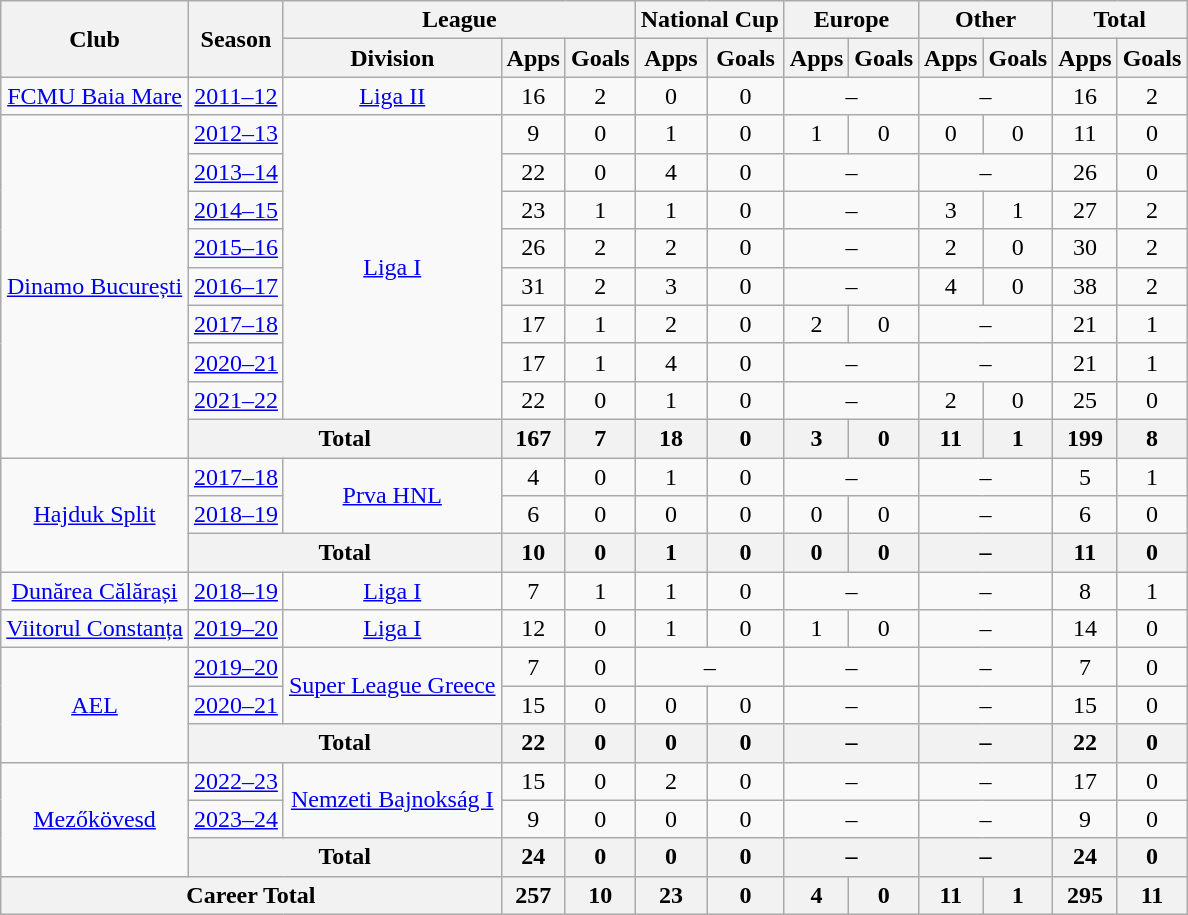<table class=wikitable style=text-align:center>
<tr>
<th rowspan=2>Club</th>
<th rowspan=2>Season</th>
<th colspan=3>League</th>
<th colspan=2>National Cup</th>
<th colspan=2>Europe</th>
<th colspan=2>Other</th>
<th colspan=2>Total</th>
</tr>
<tr>
<th>Division</th>
<th>Apps</th>
<th>Goals</th>
<th>Apps</th>
<th>Goals</th>
<th>Apps</th>
<th>Goals</th>
<th>Apps</th>
<th>Goals</th>
<th>Apps</th>
<th>Goals</th>
</tr>
<tr>
<td><a href='#'>FCMU Baia Mare</a></td>
<td><a href='#'>2011–12</a></td>
<td rowspan="1"><a href='#'>Liga II</a></td>
<td>16</td>
<td>2</td>
<td>0</td>
<td>0</td>
<td colspan="2">–</td>
<td colspan="2">–</td>
<td>16</td>
<td>2</td>
</tr>
<tr>
<td rowspan="9"><a href='#'>Dinamo București</a></td>
<td><a href='#'>2012–13</a></td>
<td rowspan="8"><a href='#'>Liga I</a></td>
<td>9</td>
<td>0</td>
<td>1</td>
<td>0</td>
<td>1</td>
<td>0</td>
<td>0</td>
<td>0</td>
<td>11</td>
<td>0</td>
</tr>
<tr>
<td><a href='#'>2013–14</a></td>
<td>22</td>
<td>0</td>
<td>4</td>
<td>0</td>
<td colspan="2">–</td>
<td colspan="2">–</td>
<td>26</td>
<td>0</td>
</tr>
<tr>
<td><a href='#'>2014–15</a></td>
<td>23</td>
<td>1</td>
<td>1</td>
<td>0</td>
<td colspan="2">–</td>
<td>3</td>
<td>1</td>
<td>27</td>
<td>2</td>
</tr>
<tr>
<td><a href='#'>2015–16</a></td>
<td>26</td>
<td>2</td>
<td>2</td>
<td>0</td>
<td colspan="2">–</td>
<td>2</td>
<td>0</td>
<td>30</td>
<td>2</td>
</tr>
<tr>
<td><a href='#'>2016–17</a></td>
<td>31</td>
<td>2</td>
<td>3</td>
<td>0</td>
<td colspan="2">–</td>
<td>4</td>
<td>0</td>
<td>38</td>
<td>2</td>
</tr>
<tr>
<td><a href='#'>2017–18</a></td>
<td>17</td>
<td>1</td>
<td>2</td>
<td>0</td>
<td>2</td>
<td>0</td>
<td colspan="2">–</td>
<td>21</td>
<td>1</td>
</tr>
<tr>
<td><a href='#'>2020–21</a></td>
<td>17</td>
<td>1</td>
<td>4</td>
<td>0</td>
<td colspan="2">–</td>
<td colspan="2">–</td>
<td>21</td>
<td>1</td>
</tr>
<tr>
<td><a href='#'>2021–22</a></td>
<td>22</td>
<td>0</td>
<td>1</td>
<td>0</td>
<td colspan="2">–</td>
<td>2</td>
<td>0</td>
<td>25</td>
<td>0</td>
</tr>
<tr>
<th colspan="2">Total</th>
<th>167</th>
<th>7</th>
<th>18</th>
<th>0</th>
<th>3</th>
<th>0</th>
<th>11</th>
<th>1</th>
<th>199</th>
<th>8</th>
</tr>
<tr>
<td rowspan="3"><a href='#'>Hajduk Split</a></td>
<td><a href='#'>2017–18</a></td>
<td rowspan="2"><a href='#'>Prva HNL</a></td>
<td>4</td>
<td>0</td>
<td>1</td>
<td>0</td>
<td colspan="2">–</td>
<td colspan="2">–</td>
<td>5</td>
<td>1</td>
</tr>
<tr>
<td><a href='#'>2018–19</a></td>
<td>6</td>
<td>0</td>
<td>0</td>
<td>0</td>
<td>0</td>
<td>0</td>
<td colspan="2">–</td>
<td>6</td>
<td>0</td>
</tr>
<tr>
<th colspan="2">Total</th>
<th>10</th>
<th>0</th>
<th>1</th>
<th>0</th>
<th>0</th>
<th>0</th>
<th colspan="2">–</th>
<th>11</th>
<th>0</th>
</tr>
<tr>
<td><a href='#'>Dunărea Călărași</a></td>
<td><a href='#'>2018–19</a></td>
<td rowspan="1"><a href='#'>Liga I</a></td>
<td>7</td>
<td>1</td>
<td>1</td>
<td>0</td>
<td colspan="2">–</td>
<td colspan="2">–</td>
<td>8</td>
<td>1</td>
</tr>
<tr>
<td><a href='#'>Viitorul Constanța</a></td>
<td><a href='#'>2019–20</a></td>
<td rowspan="1"><a href='#'>Liga I</a></td>
<td>12</td>
<td>0</td>
<td>1</td>
<td>0</td>
<td>1</td>
<td>0</td>
<td colspan="2">–</td>
<td>14</td>
<td>0</td>
</tr>
<tr>
<td rowspan="3"><a href='#'>AEL</a></td>
<td><a href='#'>2019–20</a></td>
<td rowspan="2"><a href='#'>Super League Greece</a></td>
<td>7</td>
<td>0</td>
<td colspan="2">–</td>
<td colspan="2">–</td>
<td colspan="2">–</td>
<td>7</td>
<td>0</td>
</tr>
<tr>
<td><a href='#'>2020–21</a></td>
<td>15</td>
<td>0</td>
<td>0</td>
<td>0</td>
<td colspan="2">–</td>
<td colspan="2">–</td>
<td>15</td>
<td>0</td>
</tr>
<tr>
<th colspan="2">Total</th>
<th>22</th>
<th>0</th>
<th>0</th>
<th>0</th>
<th colspan="2">–</th>
<th colspan="2">–</th>
<th>22</th>
<th>0</th>
</tr>
<tr>
<td rowspan="3"><a href='#'>Mezőkövesd</a></td>
<td><a href='#'>2022–23</a></td>
<td rowspan="2"><a href='#'>Nemzeti Bajnokság I</a></td>
<td>15</td>
<td>0</td>
<td>2</td>
<td>0</td>
<td colspan="2">–</td>
<td colspan="2">–</td>
<td>17</td>
<td>0</td>
</tr>
<tr>
<td><a href='#'>2023–24</a></td>
<td>9</td>
<td>0</td>
<td>0</td>
<td>0</td>
<td colspan="2">–</td>
<td colspan="2">–</td>
<td>9</td>
<td>0</td>
</tr>
<tr>
<th colspan="2">Total</th>
<th>24</th>
<th>0</th>
<th>0</th>
<th>0</th>
<th colspan="2">–</th>
<th colspan="2">–</th>
<th>24</th>
<th>0</th>
</tr>
<tr>
<th colspan="3">Career Total</th>
<th>257</th>
<th>10</th>
<th>23</th>
<th>0</th>
<th>4</th>
<th>0</th>
<th>11</th>
<th>1</th>
<th>295</th>
<th>11</th>
</tr>
</table>
